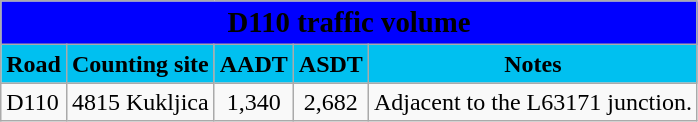<table class="wikitable">
<tr>
<td colspan=5 bgcolor=blue align=center style=margin-top:15><span><big><strong>D110 traffic volume</strong></big></span></td>
</tr>
<tr>
<td align=center bgcolor=00c0f0><strong>Road</strong></td>
<td align=center bgcolor=00c0f0><strong>Counting site</strong></td>
<td align=center bgcolor=00c0f0><strong>AADT</strong></td>
<td align=center bgcolor=00c0f0><strong>ASDT</strong></td>
<td align=center bgcolor=00c0f0><strong>Notes</strong></td>
</tr>
<tr>
<td> D110</td>
<td>4815 Kukljica</td>
<td align=center>1,340</td>
<td align=center>2,682</td>
<td>Adjacent to the L63171 junction.</td>
</tr>
</table>
